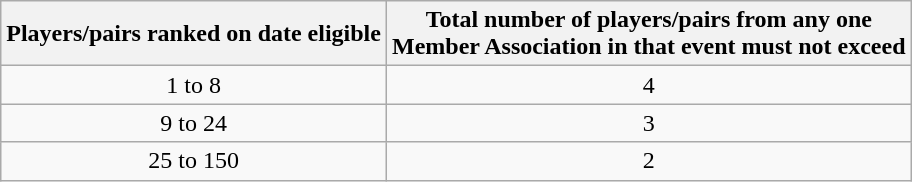<table class="wikitable" style="text-align:center">
<tr>
<th>Players/pairs ranked on date eligible</th>
<th>Total number of players/pairs from any one<br>Member Association in that event must not exceed</th>
</tr>
<tr>
<td>1 to 8</td>
<td>4</td>
</tr>
<tr>
<td>9 to 24</td>
<td>3</td>
</tr>
<tr>
<td>25 to 150</td>
<td>2</td>
</tr>
</table>
